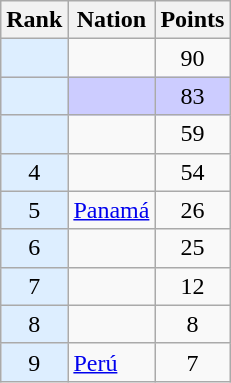<table class="wikitable sortable" style="text-align:center">
<tr>
<th>Rank</th>
<th>Nation</th>
<th>Points</th>
</tr>
<tr>
<td bgcolor = DDEEFF></td>
<td align=left></td>
<td>90</td>
</tr>
<tr style="background-color:#ccccff">
<td bgcolor = DDEEFF></td>
<td align=left></td>
<td>83</td>
</tr>
<tr>
<td bgcolor = DDEEFF></td>
<td align=left></td>
<td>59</td>
</tr>
<tr>
<td bgcolor = DDEEFF>4</td>
<td align=left></td>
<td>54</td>
</tr>
<tr>
<td bgcolor = DDEEFF>5</td>
<td align=left> <a href='#'>Panamá</a></td>
<td>26</td>
</tr>
<tr>
<td bgcolor = DDEEFF>6</td>
<td align=left></td>
<td>25</td>
</tr>
<tr>
<td bgcolor = DDEEFF>7</td>
<td align=left></td>
<td>12</td>
</tr>
<tr>
<td bgcolor = DDEEFF>8</td>
<td align=left></td>
<td>8</td>
</tr>
<tr>
<td bgcolor = DDEEFF>9</td>
<td align=left> <a href='#'>Perú</a></td>
<td>7</td>
</tr>
</table>
